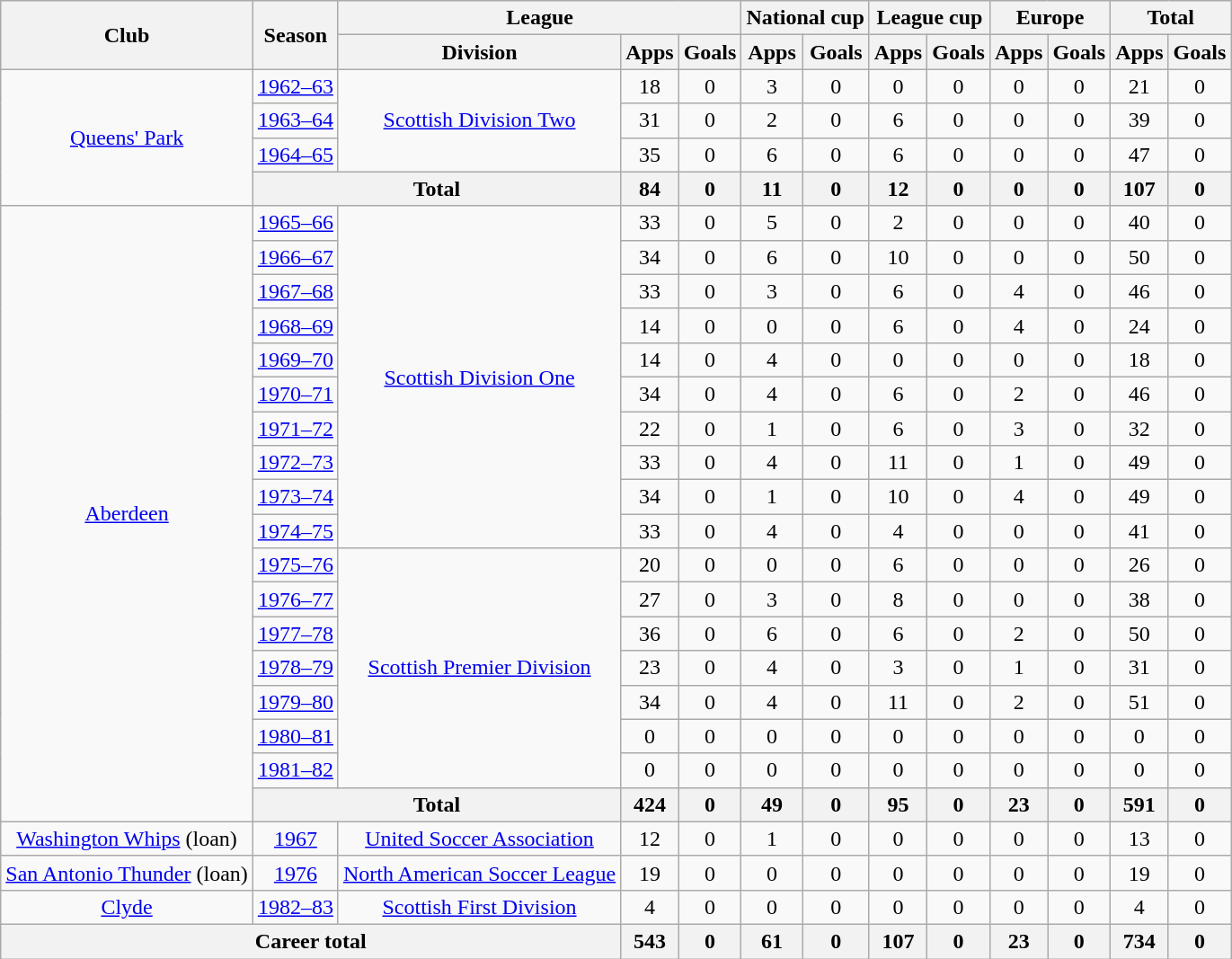<table class="wikitable" style="text-align:center">
<tr>
<th rowspan="2">Club</th>
<th rowspan="2">Season</th>
<th colspan="3">League</th>
<th colspan="2">National cup</th>
<th colspan="2">League cup</th>
<th colspan="2">Europe</th>
<th colspan="2">Total</th>
</tr>
<tr>
<th>Division</th>
<th>Apps</th>
<th>Goals</th>
<th>Apps</th>
<th>Goals</th>
<th>Apps</th>
<th>Goals</th>
<th>Apps</th>
<th>Goals</th>
<th>Apps</th>
<th>Goals</th>
</tr>
<tr>
<td rowspan="4"><a href='#'>Queens' Park</a></td>
<td><a href='#'>1962–63</a></td>
<td rowspan="3"><a href='#'>Scottish Division Two</a></td>
<td>18</td>
<td>0</td>
<td>3</td>
<td>0</td>
<td>0</td>
<td>0</td>
<td>0</td>
<td>0</td>
<td>21</td>
<td>0</td>
</tr>
<tr>
<td><a href='#'>1963–64</a></td>
<td>31</td>
<td>0</td>
<td>2</td>
<td>0</td>
<td>6</td>
<td>0</td>
<td>0</td>
<td>0</td>
<td>39</td>
<td>0</td>
</tr>
<tr>
<td><a href='#'>1964–65</a></td>
<td>35</td>
<td>0</td>
<td>6</td>
<td>0</td>
<td>6</td>
<td>0</td>
<td>0</td>
<td>0</td>
<td>47</td>
<td>0</td>
</tr>
<tr>
<th colspan="2">Total</th>
<th>84</th>
<th>0</th>
<th>11</th>
<th>0</th>
<th>12</th>
<th>0</th>
<th>0</th>
<th>0</th>
<th>107</th>
<th>0</th>
</tr>
<tr>
<td rowspan="18"><a href='#'>Aberdeen</a></td>
<td><a href='#'>1965–66</a></td>
<td rowspan="10"><a href='#'>Scottish Division One</a></td>
<td>33</td>
<td>0</td>
<td>5</td>
<td>0</td>
<td>2</td>
<td>0</td>
<td>0</td>
<td>0</td>
<td>40</td>
<td>0</td>
</tr>
<tr>
<td><a href='#'>1966–67</a></td>
<td>34</td>
<td>0</td>
<td>6</td>
<td>0</td>
<td>10</td>
<td>0</td>
<td>0</td>
<td>0</td>
<td>50</td>
<td>0</td>
</tr>
<tr>
<td><a href='#'>1967–68</a></td>
<td>33</td>
<td>0</td>
<td>3</td>
<td>0</td>
<td>6</td>
<td>0</td>
<td>4</td>
<td>0</td>
<td>46</td>
<td>0</td>
</tr>
<tr>
<td><a href='#'>1968–69</a></td>
<td>14</td>
<td>0</td>
<td>0</td>
<td>0</td>
<td>6</td>
<td>0</td>
<td>4</td>
<td>0</td>
<td>24</td>
<td>0</td>
</tr>
<tr>
<td><a href='#'>1969–70</a></td>
<td>14</td>
<td>0</td>
<td>4</td>
<td>0</td>
<td>0</td>
<td>0</td>
<td>0</td>
<td>0</td>
<td>18</td>
<td>0</td>
</tr>
<tr>
<td><a href='#'>1970–71</a></td>
<td>34</td>
<td>0</td>
<td>4</td>
<td>0</td>
<td>6</td>
<td>0</td>
<td>2</td>
<td>0</td>
<td>46</td>
<td>0</td>
</tr>
<tr>
<td><a href='#'>1971–72</a></td>
<td>22</td>
<td>0</td>
<td>1</td>
<td>0</td>
<td>6</td>
<td>0</td>
<td>3</td>
<td>0</td>
<td>32</td>
<td>0</td>
</tr>
<tr>
<td><a href='#'>1972–73</a></td>
<td>33</td>
<td>0</td>
<td>4</td>
<td>0</td>
<td>11</td>
<td>0</td>
<td>1</td>
<td>0</td>
<td>49</td>
<td>0</td>
</tr>
<tr>
<td><a href='#'>1973–74</a></td>
<td>34</td>
<td>0</td>
<td>1</td>
<td>0</td>
<td>10</td>
<td>0</td>
<td>4</td>
<td>0</td>
<td>49</td>
<td>0</td>
</tr>
<tr>
<td><a href='#'>1974–75</a></td>
<td>33</td>
<td>0</td>
<td>4</td>
<td>0</td>
<td>4</td>
<td>0</td>
<td>0</td>
<td>0</td>
<td>41</td>
<td>0</td>
</tr>
<tr>
<td><a href='#'>1975–76</a></td>
<td rowspan="7"><a href='#'>Scottish Premier Division</a></td>
<td>20</td>
<td>0</td>
<td>0</td>
<td>0</td>
<td>6</td>
<td>0</td>
<td>0</td>
<td>0</td>
<td>26</td>
<td>0</td>
</tr>
<tr>
<td><a href='#'>1976–77</a></td>
<td>27</td>
<td>0</td>
<td>3</td>
<td>0</td>
<td>8</td>
<td>0</td>
<td>0</td>
<td>0</td>
<td>38</td>
<td>0</td>
</tr>
<tr>
<td><a href='#'>1977–78</a></td>
<td>36</td>
<td>0</td>
<td>6</td>
<td>0</td>
<td>6</td>
<td>0</td>
<td>2</td>
<td>0</td>
<td>50</td>
<td>0</td>
</tr>
<tr>
<td><a href='#'>1978–79</a></td>
<td>23</td>
<td>0</td>
<td>4</td>
<td>0</td>
<td>3</td>
<td>0</td>
<td>1</td>
<td>0</td>
<td>31</td>
<td>0</td>
</tr>
<tr>
<td><a href='#'>1979–80</a></td>
<td>34</td>
<td>0</td>
<td>4</td>
<td>0</td>
<td>11</td>
<td>0</td>
<td>2</td>
<td>0</td>
<td>51</td>
<td>0</td>
</tr>
<tr>
<td><a href='#'>1980–81</a></td>
<td>0</td>
<td>0</td>
<td>0</td>
<td>0</td>
<td>0</td>
<td>0</td>
<td>0</td>
<td>0</td>
<td>0</td>
<td>0</td>
</tr>
<tr>
<td><a href='#'>1981–82</a></td>
<td>0</td>
<td>0</td>
<td>0</td>
<td>0</td>
<td>0</td>
<td>0</td>
<td>0</td>
<td>0</td>
<td>0</td>
<td>0</td>
</tr>
<tr>
<th colspan="2">Total</th>
<th>424</th>
<th>0</th>
<th>49</th>
<th>0</th>
<th>95</th>
<th>0</th>
<th>23</th>
<th>0</th>
<th>591</th>
<th>0</th>
</tr>
<tr>
<td><a href='#'>Washington Whips</a> (loan)</td>
<td><a href='#'>1967</a></td>
<td><a href='#'>United Soccer Association</a></td>
<td>12</td>
<td>0</td>
<td>1</td>
<td>0</td>
<td>0</td>
<td>0</td>
<td>0</td>
<td>0</td>
<td>13</td>
<td>0</td>
</tr>
<tr>
<td><a href='#'>San Antonio Thunder</a> (loan)</td>
<td><a href='#'>1976</a></td>
<td><a href='#'>North American Soccer League</a></td>
<td>19</td>
<td>0</td>
<td>0</td>
<td>0</td>
<td>0</td>
<td>0</td>
<td>0</td>
<td>0</td>
<td>19</td>
<td>0</td>
</tr>
<tr>
<td><a href='#'>Clyde</a></td>
<td><a href='#'>1982–83</a></td>
<td><a href='#'>Scottish First Division</a></td>
<td>4</td>
<td>0</td>
<td>0</td>
<td>0</td>
<td>0</td>
<td>0</td>
<td>0</td>
<td>0</td>
<td>4</td>
<td>0</td>
</tr>
<tr>
<th colspan="3">Career total</th>
<th>543</th>
<th>0</th>
<th>61</th>
<th>0</th>
<th>107</th>
<th>0</th>
<th>23</th>
<th>0</th>
<th>734</th>
<th>0</th>
</tr>
</table>
